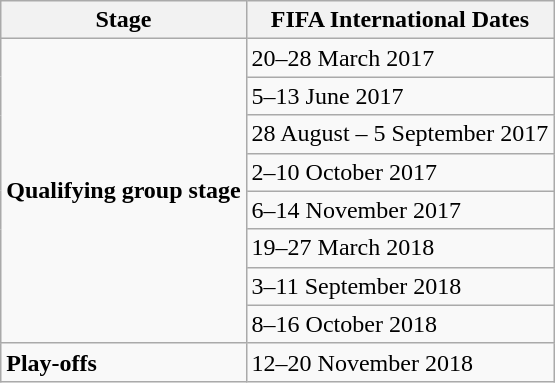<table class="wikitable">
<tr>
<th>Stage</th>
<th>FIFA International Dates</th>
</tr>
<tr>
<td rowspan=8><strong>Qualifying group stage</strong></td>
<td>20–28 March 2017</td>
</tr>
<tr>
<td>5–13 June 2017</td>
</tr>
<tr>
<td>28 August – 5 September 2017</td>
</tr>
<tr>
<td>2–10 October 2017</td>
</tr>
<tr>
<td>6–14 November 2017</td>
</tr>
<tr>
<td>19–27 March 2018</td>
</tr>
<tr>
<td>3–11 September 2018</td>
</tr>
<tr>
<td>8–16 October 2018</td>
</tr>
<tr>
<td><strong>Play-offs</strong></td>
<td>12–20 November 2018</td>
</tr>
</table>
